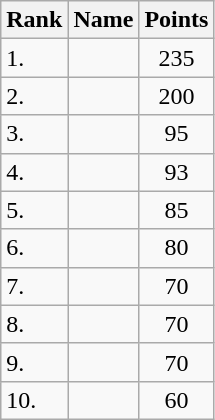<table class="wikitable sortable">
<tr>
<th>Rank</th>
<th>Name</th>
<th>Points</th>
</tr>
<tr>
<td>1.</td>
<td></td>
<td align=center>235</td>
</tr>
<tr>
<td>2.</td>
<td></td>
<td align=center>200</td>
</tr>
<tr>
<td>3.</td>
<td></td>
<td align=center>95</td>
</tr>
<tr>
<td>4.</td>
<td></td>
<td align=center>93</td>
</tr>
<tr>
<td>5.</td>
<td></td>
<td align=center>85</td>
</tr>
<tr>
<td>6.</td>
<td></td>
<td align=center>80</td>
</tr>
<tr>
<td>7.</td>
<td></td>
<td align=center>70</td>
</tr>
<tr>
<td>8.</td>
<td></td>
<td align=center>70</td>
</tr>
<tr>
<td>9.</td>
<td></td>
<td align=center>70</td>
</tr>
<tr>
<td>10.</td>
<td></td>
<td align=center>60</td>
</tr>
</table>
